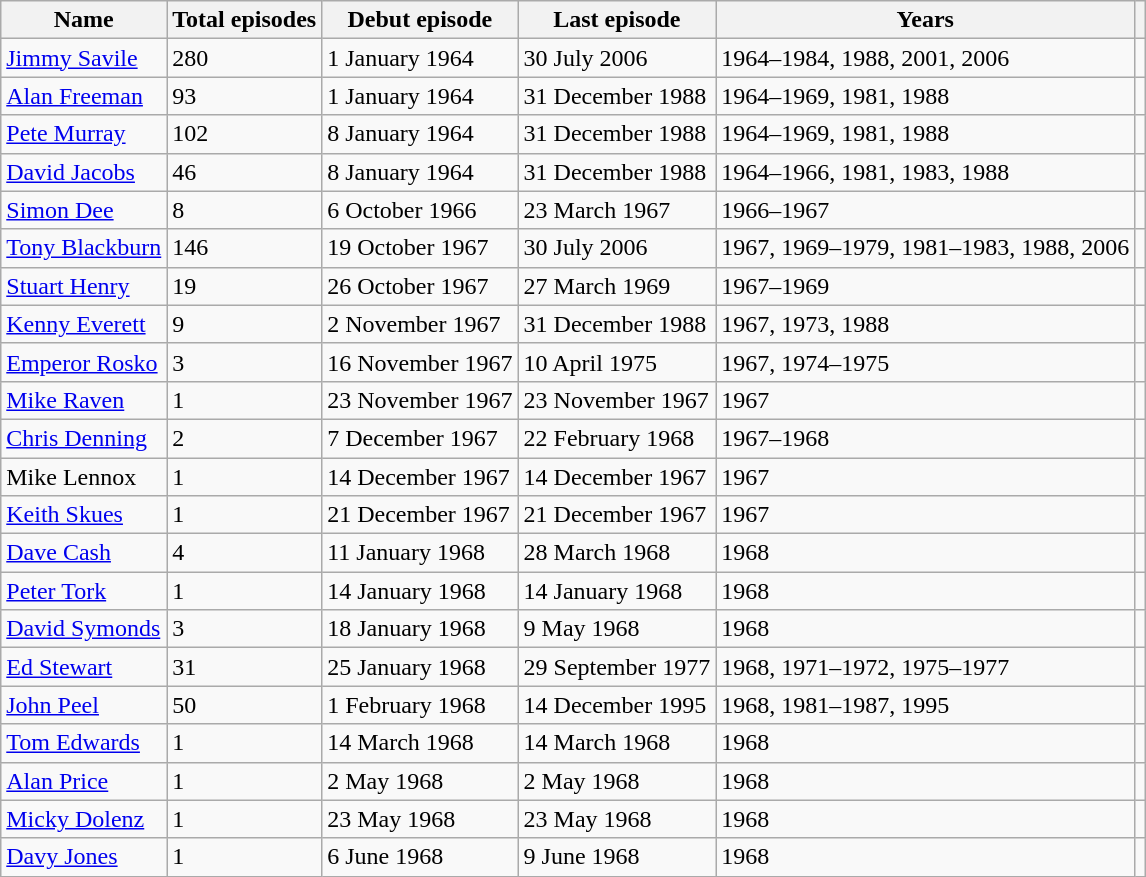<table class="wikitable sortable">
<tr>
<th>Name</th>
<th>Total episodes</th>
<th>Debut episode</th>
<th>Last episode</th>
<th>Years</th>
<th></th>
</tr>
<tr>
<td><a href='#'>Jimmy Savile</a></td>
<td>280</td>
<td>1 January 1964</td>
<td>30 July 2006</td>
<td>1964–1984, 1988, 2001, 2006</td>
<td></td>
</tr>
<tr>
<td><a href='#'>Alan Freeman</a></td>
<td>93</td>
<td>1 January 1964</td>
<td>31 December 1988</td>
<td>1964–1969, 1981, 1988</td>
<td></td>
</tr>
<tr>
<td><a href='#'>Pete Murray</a></td>
<td>102</td>
<td>8 January 1964</td>
<td>31 December 1988</td>
<td>1964–1969, 1981, 1988</td>
<td></td>
</tr>
<tr>
<td><a href='#'>David Jacobs</a></td>
<td>46</td>
<td>8 January 1964</td>
<td>31 December 1988</td>
<td>1964–1966, 1981, 1983, 1988</td>
<td></td>
</tr>
<tr>
<td><a href='#'>Simon Dee</a></td>
<td>8</td>
<td>6 October 1966</td>
<td>23 March 1967</td>
<td>1966–1967</td>
<td></td>
</tr>
<tr>
<td><a href='#'>Tony Blackburn</a></td>
<td>146</td>
<td>19 October 1967</td>
<td>30 July 2006</td>
<td>1967, 1969–1979, 1981–1983, 1988, 2006</td>
<td></td>
</tr>
<tr>
<td><a href='#'>Stuart Henry</a></td>
<td>19</td>
<td>26 October 1967</td>
<td>27 March 1969</td>
<td>1967–1969</td>
<td></td>
</tr>
<tr>
<td><a href='#'>Kenny Everett</a></td>
<td>9</td>
<td>2 November 1967</td>
<td>31 December 1988</td>
<td>1967, 1973, 1988</td>
<td></td>
</tr>
<tr>
<td><a href='#'>Emperor Rosko</a></td>
<td>3</td>
<td>16 November 1967</td>
<td>10 April 1975</td>
<td>1967, 1974–1975</td>
<td></td>
</tr>
<tr>
<td><a href='#'>Mike Raven</a></td>
<td>1</td>
<td>23 November 1967</td>
<td>23 November 1967</td>
<td>1967</td>
<td></td>
</tr>
<tr>
<td><a href='#'>Chris Denning</a></td>
<td>2</td>
<td>7 December 1967</td>
<td>22 February 1968</td>
<td>1967–1968</td>
<td></td>
</tr>
<tr>
<td>Mike Lennox</td>
<td>1</td>
<td>14 December 1967</td>
<td>14 December 1967</td>
<td>1967</td>
<td></td>
</tr>
<tr>
<td><a href='#'>Keith Skues</a></td>
<td>1</td>
<td>21 December 1967</td>
<td>21 December 1967</td>
<td>1967</td>
<td></td>
</tr>
<tr>
<td><a href='#'>Dave Cash</a></td>
<td>4</td>
<td>11 January 1968</td>
<td>28 March 1968</td>
<td>1968</td>
<td></td>
</tr>
<tr>
<td><a href='#'>Peter Tork</a></td>
<td>1</td>
<td>14 January 1968</td>
<td>14 January 1968</td>
<td>1968</td>
<td></td>
</tr>
<tr>
<td><a href='#'>David Symonds</a></td>
<td>3</td>
<td>18 January 1968</td>
<td>9 May 1968</td>
<td>1968</td>
<td></td>
</tr>
<tr>
<td><a href='#'>Ed Stewart</a></td>
<td>31</td>
<td>25 January 1968</td>
<td>29 September 1977</td>
<td>1968, 1971–1972, 1975–1977</td>
<td></td>
</tr>
<tr>
<td><a href='#'>John Peel</a></td>
<td>50</td>
<td>1 February 1968</td>
<td>14 December 1995</td>
<td>1968, 1981–1987, 1995</td>
<td></td>
</tr>
<tr>
<td><a href='#'>Tom Edwards</a></td>
<td>1</td>
<td>14 March 1968</td>
<td>14 March 1968</td>
<td>1968</td>
<td></td>
</tr>
<tr>
<td><a href='#'>Alan Price</a></td>
<td>1</td>
<td>2 May 1968</td>
<td>2 May 1968</td>
<td>1968</td>
<td></td>
</tr>
<tr>
<td><a href='#'>Micky Dolenz</a></td>
<td>1</td>
<td>23 May 1968</td>
<td>23 May 1968</td>
<td>1968</td>
<td></td>
</tr>
<tr>
<td><a href='#'>Davy Jones</a></td>
<td>1</td>
<td>6 June 1968</td>
<td>9 June 1968</td>
<td>1968</td>
<td></td>
</tr>
</table>
